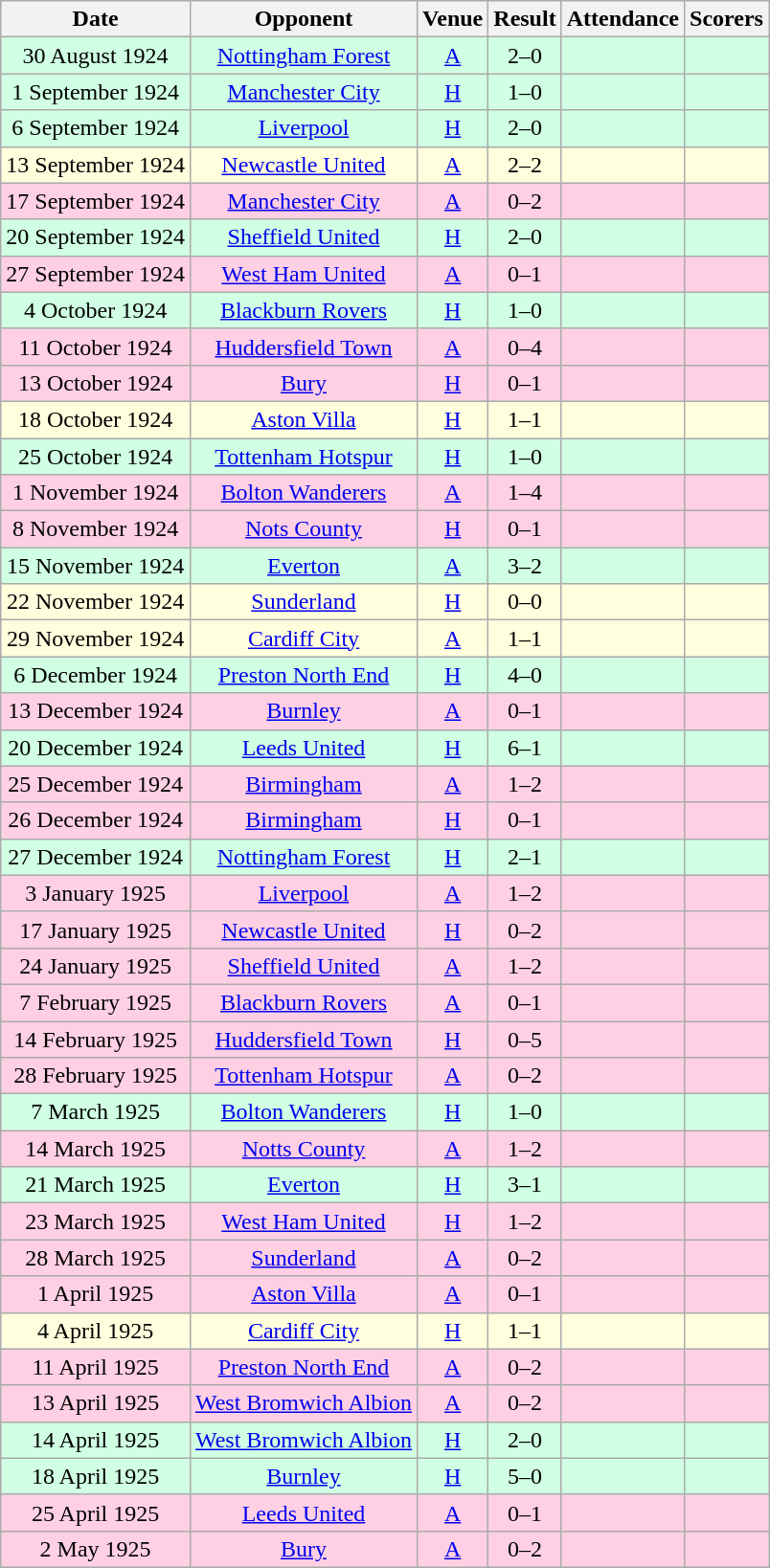<table class="wikitable sortable" style="text-align:center;">
<tr>
<th>Date</th>
<th>Opponent</th>
<th>Venue</th>
<th>Result</th>
<th>Attendance</th>
<th>Scorers</th>
</tr>
<tr style="background:#d0ffe3;">
<td>30 August 1924</td>
<td><a href='#'>Nottingham Forest</a></td>
<td><a href='#'>A</a></td>
<td>2–0</td>
<td></td>
<td></td>
</tr>
<tr style="background:#d0ffe3;">
<td>1 September 1924</td>
<td><a href='#'>Manchester City</a></td>
<td><a href='#'>H</a></td>
<td>1–0</td>
<td></td>
<td></td>
</tr>
<tr style="background:#d0ffe3;">
<td>6 September 1924</td>
<td><a href='#'>Liverpool</a></td>
<td><a href='#'>H</a></td>
<td>2–0</td>
<td></td>
<td></td>
</tr>
<tr style="background:#ffffdd;">
<td>13 September 1924</td>
<td><a href='#'>Newcastle United</a></td>
<td><a href='#'>A</a></td>
<td>2–2</td>
<td></td>
<td></td>
</tr>
<tr style="background:#ffd0e3;">
<td>17 September 1924</td>
<td><a href='#'>Manchester City</a></td>
<td><a href='#'>A</a></td>
<td>0–2</td>
<td></td>
<td></td>
</tr>
<tr style="background:#d0ffe3;">
<td>20 September 1924</td>
<td><a href='#'>Sheffield United</a></td>
<td><a href='#'>H</a></td>
<td>2–0</td>
<td></td>
<td></td>
</tr>
<tr style="background:#ffd0e3;">
<td>27 September 1924</td>
<td><a href='#'>West Ham United</a></td>
<td><a href='#'>A</a></td>
<td>0–1</td>
<td></td>
<td></td>
</tr>
<tr style="background:#d0ffe3;">
<td>4 October 1924</td>
<td><a href='#'>Blackburn Rovers</a></td>
<td><a href='#'>H</a></td>
<td>1–0</td>
<td></td>
<td></td>
</tr>
<tr style="background:#ffd0e3;">
<td>11 October 1924</td>
<td><a href='#'>Huddersfield Town</a></td>
<td><a href='#'>A</a></td>
<td>0–4</td>
<td></td>
<td></td>
</tr>
<tr style="background:#ffd0e3;">
<td>13 October 1924</td>
<td><a href='#'>Bury</a></td>
<td><a href='#'>H</a></td>
<td>0–1</td>
<td></td>
<td></td>
</tr>
<tr style="background:#ffffdd;">
<td>18 October 1924</td>
<td><a href='#'>Aston Villa</a></td>
<td><a href='#'>H</a></td>
<td>1–1</td>
<td></td>
<td></td>
</tr>
<tr style="background:#d0ffe3;">
<td>25 October 1924</td>
<td><a href='#'>Tottenham Hotspur</a></td>
<td><a href='#'>H</a></td>
<td>1–0</td>
<td></td>
<td></td>
</tr>
<tr style="background:#ffd0e3;">
<td>1 November 1924</td>
<td><a href='#'>Bolton Wanderers</a></td>
<td><a href='#'>A</a></td>
<td>1–4</td>
<td></td>
<td></td>
</tr>
<tr style="background:#ffd0e3;">
<td>8 November 1924</td>
<td><a href='#'>Nots County</a></td>
<td><a href='#'>H</a></td>
<td>0–1</td>
<td></td>
<td></td>
</tr>
<tr style="background:#d0ffe3;">
<td>15 November 1924</td>
<td><a href='#'>Everton</a></td>
<td><a href='#'>A</a></td>
<td>3–2</td>
<td></td>
<td></td>
</tr>
<tr style="background:#ffffdd;">
<td>22 November 1924</td>
<td><a href='#'>Sunderland</a></td>
<td><a href='#'>H</a></td>
<td>0–0</td>
<td></td>
<td></td>
</tr>
<tr style="background:#ffffdd;">
<td>29 November 1924</td>
<td><a href='#'>Cardiff City</a></td>
<td><a href='#'>A</a></td>
<td>1–1</td>
<td></td>
<td></td>
</tr>
<tr style="background:#d0ffe3;">
<td>6 December 1924</td>
<td><a href='#'>Preston North End</a></td>
<td><a href='#'>H</a></td>
<td>4–0</td>
<td></td>
<td></td>
</tr>
<tr style="background:#ffd0e3;">
<td>13 December 1924</td>
<td><a href='#'>Burnley</a></td>
<td><a href='#'>A</a></td>
<td>0–1</td>
<td></td>
<td></td>
</tr>
<tr style="background:#d0ffe3;">
<td>20 December 1924</td>
<td><a href='#'>Leeds United</a></td>
<td><a href='#'>H</a></td>
<td>6–1</td>
<td></td>
<td></td>
</tr>
<tr style="background:#ffd0e3;">
<td>25 December 1924</td>
<td><a href='#'>Birmingham</a></td>
<td><a href='#'>A</a></td>
<td>1–2</td>
<td></td>
<td></td>
</tr>
<tr style="background:#ffd0e3;">
<td>26 December 1924</td>
<td><a href='#'>Birmingham</a></td>
<td><a href='#'>H</a></td>
<td>0–1</td>
<td></td>
<td></td>
</tr>
<tr style="background:#d0ffe3;">
<td>27 December 1924</td>
<td><a href='#'>Nottingham Forest</a></td>
<td><a href='#'>H</a></td>
<td>2–1</td>
<td></td>
<td></td>
</tr>
<tr style="background:#ffd0e3;">
<td>3 January 1925</td>
<td><a href='#'>Liverpool</a></td>
<td><a href='#'>A</a></td>
<td>1–2</td>
<td></td>
<td></td>
</tr>
<tr style="background:#ffd0e3;">
<td>17 January 1925</td>
<td><a href='#'>Newcastle United</a></td>
<td><a href='#'>H</a></td>
<td>0–2</td>
<td></td>
<td></td>
</tr>
<tr style="background:#ffd0e3;">
<td>24 January 1925</td>
<td><a href='#'>Sheffield United</a></td>
<td><a href='#'>A</a></td>
<td>1–2</td>
<td></td>
<td></td>
</tr>
<tr style="background:#ffd0e3;">
<td>7 February 1925</td>
<td><a href='#'>Blackburn Rovers</a></td>
<td><a href='#'>A</a></td>
<td>0–1</td>
<td></td>
<td></td>
</tr>
<tr style="background:#ffd0e3;">
<td>14 February 1925</td>
<td><a href='#'>Huddersfield Town</a></td>
<td><a href='#'>H</a></td>
<td>0–5</td>
<td></td>
<td></td>
</tr>
<tr style="background:#ffd0e3;">
<td>28 February 1925</td>
<td><a href='#'>Tottenham Hotspur</a></td>
<td><a href='#'>A</a></td>
<td>0–2</td>
<td></td>
<td></td>
</tr>
<tr style="background:#d0ffe3;">
<td>7 March 1925</td>
<td><a href='#'>Bolton Wanderers</a></td>
<td><a href='#'>H</a></td>
<td>1–0</td>
<td></td>
<td></td>
</tr>
<tr style="background:#ffd0e3;">
<td>14 March 1925</td>
<td><a href='#'>Notts County</a></td>
<td><a href='#'>A</a></td>
<td>1–2</td>
<td></td>
<td></td>
</tr>
<tr style="background:#d0ffe3;">
<td>21 March 1925</td>
<td><a href='#'>Everton</a></td>
<td><a href='#'>H</a></td>
<td>3–1</td>
<td></td>
<td></td>
</tr>
<tr style="background:#ffd0e3;">
<td>23 March 1925</td>
<td><a href='#'>West Ham United</a></td>
<td><a href='#'>H</a></td>
<td>1–2</td>
<td></td>
<td></td>
</tr>
<tr style="background:#ffd0e3;">
<td>28 March 1925</td>
<td><a href='#'>Sunderland</a></td>
<td><a href='#'>A</a></td>
<td>0–2</td>
<td></td>
<td></td>
</tr>
<tr style="background:#ffd0e3;">
<td>1 April 1925</td>
<td><a href='#'>Aston Villa</a></td>
<td><a href='#'>A</a></td>
<td>0–1</td>
<td></td>
<td></td>
</tr>
<tr style="background:#ffffdd;">
<td>4 April 1925</td>
<td><a href='#'>Cardiff City</a></td>
<td><a href='#'>H</a></td>
<td>1–1</td>
<td></td>
<td></td>
</tr>
<tr style="background:#ffd0e3;">
<td>11 April 1925</td>
<td><a href='#'>Preston North End</a></td>
<td><a href='#'>A</a></td>
<td>0–2</td>
<td></td>
<td></td>
</tr>
<tr style="background:#ffd0e3;">
<td>13 April 1925</td>
<td><a href='#'>West Bromwich Albion</a></td>
<td><a href='#'>A</a></td>
<td>0–2</td>
<td></td>
<td></td>
</tr>
<tr style="background:#d0ffe3;">
<td>14 April 1925</td>
<td><a href='#'>West Bromwich Albion</a></td>
<td><a href='#'>H</a></td>
<td>2–0</td>
<td></td>
<td></td>
</tr>
<tr style="background:#d0ffe3;">
<td>18 April 1925</td>
<td><a href='#'>Burnley</a></td>
<td><a href='#'>H</a></td>
<td>5–0</td>
<td></td>
<td></td>
</tr>
<tr style="background:#ffd0e3;">
<td>25 April 1925</td>
<td><a href='#'>Leeds United</a></td>
<td><a href='#'>A</a></td>
<td>0–1</td>
<td></td>
<td></td>
</tr>
<tr style="background:#ffd0e3;">
<td>2 May 1925</td>
<td><a href='#'>Bury</a></td>
<td><a href='#'>A</a></td>
<td>0–2</td>
<td></td>
<td></td>
</tr>
</table>
